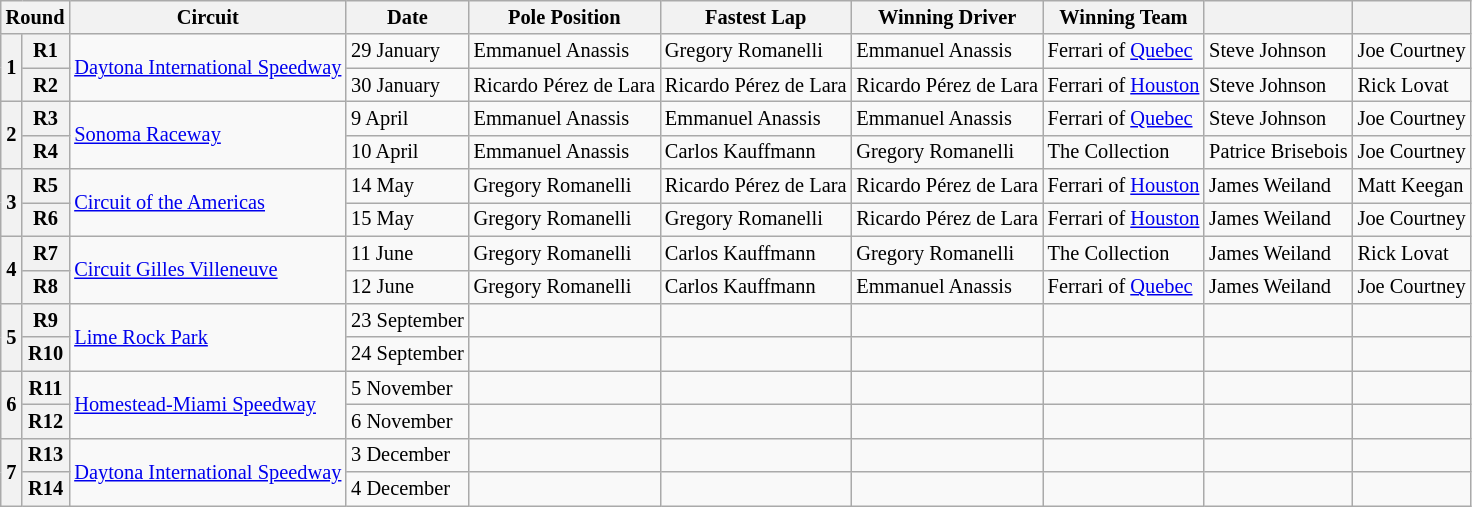<table class="wikitable" style="font-size: 85%">
<tr>
<th colspan=2>Round</th>
<th>Circuit</th>
<th>Date</th>
<th>Pole Position</th>
<th>Fastest Lap</th>
<th>Winning Driver</th>
<th>Winning Team</th>
<th></th>
<th></th>
</tr>
<tr>
<th rowspan=2>1</th>
<th>R1</th>
<td rowspan=2> <a href='#'>Daytona International Speedway</a></td>
<td>29 January</td>
<td> Emmanuel Anassis</td>
<td> Gregory Romanelli</td>
<td> Emmanuel Anassis</td>
<td> Ferrari of <a href='#'>Quebec</a></td>
<td> Steve Johnson</td>
<td> Joe Courtney</td>
</tr>
<tr>
<th>R2</th>
<td>30 January</td>
<td> Ricardo Pérez de Lara</td>
<td> Ricardo Pérez de Lara</td>
<td> Ricardo Pérez de Lara</td>
<td> Ferrari of <a href='#'>Houston</a></td>
<td> Steve Johnson</td>
<td> Rick Lovat</td>
</tr>
<tr>
<th rowspan=2>2</th>
<th>R3</th>
<td rowspan=2> <a href='#'>Sonoma Raceway</a></td>
<td>9 April</td>
<td> Emmanuel Anassis</td>
<td> Emmanuel Anassis</td>
<td> Emmanuel Anassis</td>
<td> Ferrari of <a href='#'>Quebec</a></td>
<td> Steve Johnson</td>
<td> Joe Courtney</td>
</tr>
<tr>
<th>R4</th>
<td>10 April</td>
<td> Emmanuel Anassis</td>
<td> Carlos Kauffmann</td>
<td> Gregory Romanelli</td>
<td> The Collection</td>
<td> Patrice Brisebois</td>
<td> Joe Courtney</td>
</tr>
<tr>
<th rowspan=2>3</th>
<th>R5</th>
<td rowspan=2> <a href='#'>Circuit of the Americas</a></td>
<td>14 May</td>
<td> Gregory Romanelli</td>
<td> Ricardo Pérez de Lara</td>
<td> Ricardo Pérez de Lara</td>
<td> Ferrari of <a href='#'>Houston</a></td>
<td> James Weiland</td>
<td> Matt Keegan</td>
</tr>
<tr>
<th>R6</th>
<td>15 May</td>
<td> Gregory Romanelli</td>
<td> Gregory Romanelli</td>
<td> Ricardo Pérez de Lara</td>
<td> Ferrari of <a href='#'>Houston</a></td>
<td> James Weiland</td>
<td> Joe Courtney</td>
</tr>
<tr>
<th rowspan=2>4</th>
<th>R7</th>
<td rowspan=2> <a href='#'>Circuit Gilles Villeneuve</a></td>
<td>11 June</td>
<td> Gregory Romanelli</td>
<td> Carlos Kauffmann</td>
<td> Gregory Romanelli</td>
<td> The Collection</td>
<td> James Weiland</td>
<td> Rick Lovat</td>
</tr>
<tr>
<th>R8</th>
<td>12 June</td>
<td> Gregory Romanelli</td>
<td> Carlos Kauffmann</td>
<td> Emmanuel Anassis</td>
<td> Ferrari of <a href='#'>Quebec</a></td>
<td> James Weiland</td>
<td> Joe Courtney</td>
</tr>
<tr>
<th rowspan=2>5</th>
<th>R9</th>
<td rowspan=2> <a href='#'>Lime Rock Park</a></td>
<td>23 September</td>
<td></td>
<td></td>
<td></td>
<td></td>
<td></td>
<td></td>
</tr>
<tr>
<th>R10</th>
<td>24 September</td>
<td></td>
<td></td>
<td></td>
<td></td>
<td></td>
<td></td>
</tr>
<tr>
<th rowspan=2>6</th>
<th>R11</th>
<td rowspan=2> <a href='#'>Homestead-Miami Speedway</a></td>
<td>5 November</td>
<td></td>
<td></td>
<td></td>
<td></td>
<td></td>
<td></td>
</tr>
<tr>
<th>R12</th>
<td>6 November</td>
<td></td>
<td></td>
<td></td>
<td></td>
<td></td>
<td></td>
</tr>
<tr>
<th rowspan=2>7</th>
<th>R13</th>
<td rowspan=2> <a href='#'>Daytona International Speedway</a></td>
<td>3 December</td>
<td></td>
<td></td>
<td></td>
<td></td>
<td></td>
<td></td>
</tr>
<tr>
<th>R14</th>
<td>4 December</td>
<td></td>
<td></td>
<td></td>
<td></td>
<td></td>
<td></td>
</tr>
</table>
